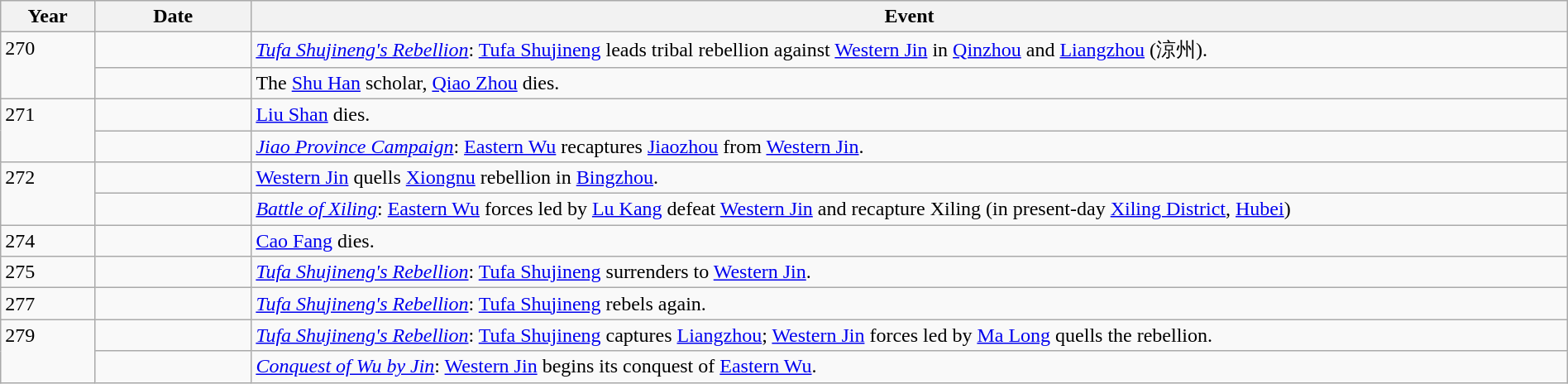<table class="wikitable" style="width:100%;">
<tr>
<th style="width:6%">Year</th>
<th style="width:10%">Date</th>
<th>Event</th>
</tr>
<tr>
<td rowspan="2" style="vertical-align:top;">270</td>
<td></td>
<td><em><a href='#'>Tufa Shujineng's Rebellion</a></em>: <a href='#'>Tufa Shujineng</a> leads tribal rebellion against <a href='#'>Western Jin</a> in <a href='#'>Qinzhou</a> and <a href='#'>Liangzhou</a> (涼州).</td>
</tr>
<tr>
<td></td>
<td>The <a href='#'>Shu Han</a> scholar, <a href='#'>Qiao Zhou</a> dies.</td>
</tr>
<tr>
<td rowspan="2" style="vertical-align:top;">271</td>
<td></td>
<td><a href='#'>Liu Shan</a> dies.</td>
</tr>
<tr>
<td></td>
<td><em><a href='#'>Jiao Province Campaign</a></em>: <a href='#'>Eastern Wu</a> recaptures <a href='#'>Jiaozhou</a> from <a href='#'>Western Jin</a>.</td>
</tr>
<tr>
<td rowspan="2" style="vertical-align:top;">272</td>
<td></td>
<td><a href='#'>Western Jin</a> quells <a href='#'>Xiongnu</a> rebellion in <a href='#'>Bingzhou</a>.</td>
</tr>
<tr>
<td></td>
<td><em><a href='#'>Battle of Xiling</a></em>: <a href='#'>Eastern Wu</a> forces led by <a href='#'>Lu Kang</a> defeat <a href='#'>Western Jin</a> and recapture Xiling (in present-day <a href='#'>Xiling District</a>, <a href='#'>Hubei</a>)</td>
</tr>
<tr>
<td>274</td>
<td></td>
<td><a href='#'>Cao Fang</a> dies.</td>
</tr>
<tr>
<td>275</td>
<td></td>
<td><em><a href='#'>Tufa Shujineng's Rebellion</a></em>: <a href='#'>Tufa Shujineng</a> surrenders to <a href='#'>Western Jin</a>.</td>
</tr>
<tr>
<td>277</td>
<td></td>
<td><em><a href='#'>Tufa Shujineng's Rebellion</a></em>: <a href='#'>Tufa Shujineng</a> rebels again.</td>
</tr>
<tr>
<td rowspan="2" style="vertical-align:top;">279</td>
<td></td>
<td><em><a href='#'>Tufa Shujineng's Rebellion</a></em>: <a href='#'>Tufa Shujineng</a> captures <a href='#'>Liangzhou</a>; <a href='#'>Western Jin</a> forces led by <a href='#'>Ma Long</a> quells the rebellion.</td>
</tr>
<tr>
<td></td>
<td><em><a href='#'>Conquest of Wu by Jin</a></em>: <a href='#'>Western Jin</a> begins its conquest of <a href='#'>Eastern Wu</a>.</td>
</tr>
</table>
